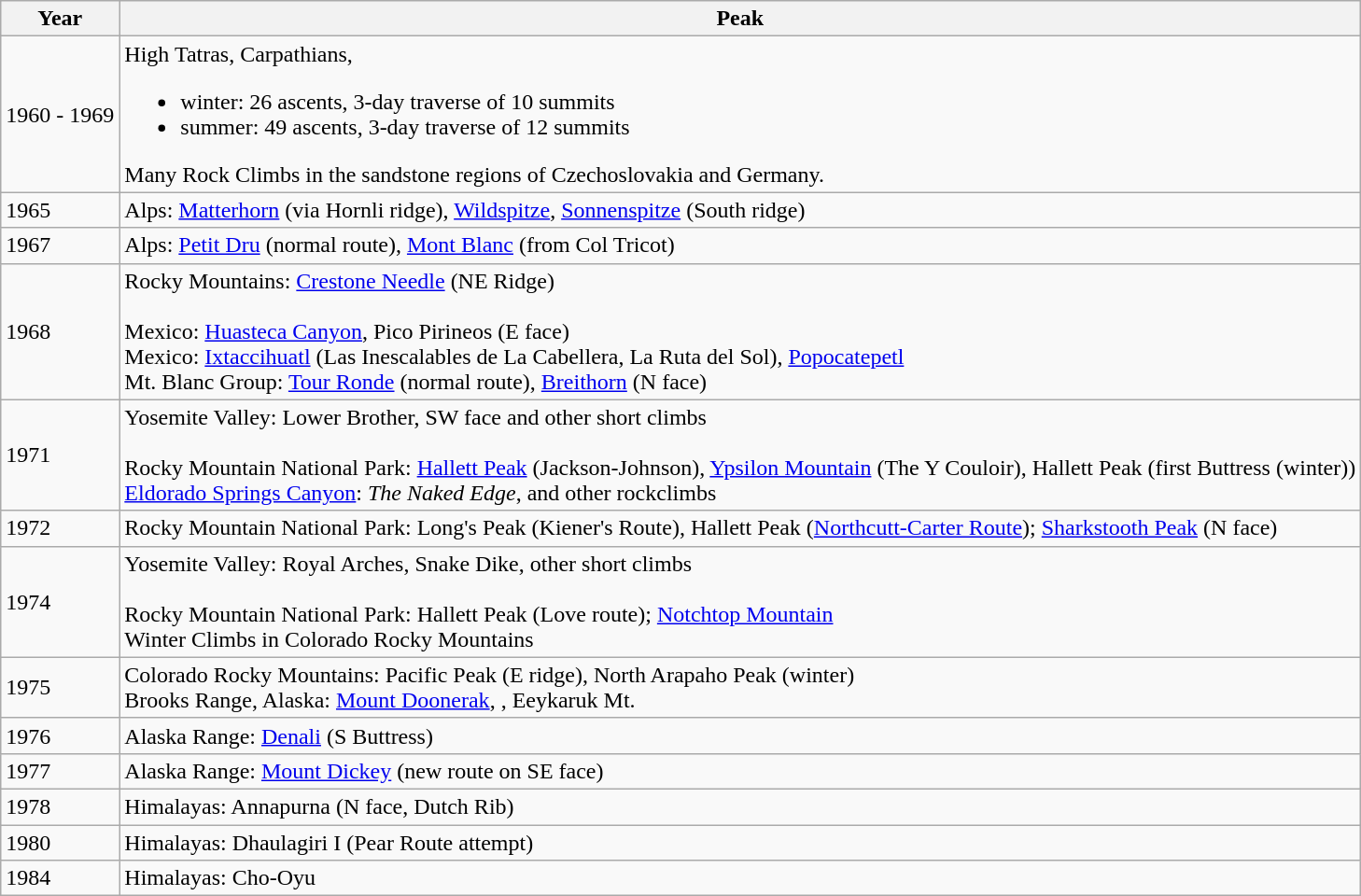<table class="wikitable sortable">
<tr>
<th>Year</th>
<th>Peak</th>
</tr>
<tr>
<td>1960 - 1969</td>
<td>High Tatras, Carpathians,<br><ul><li>winter: 26 ascents, 3-day traverse of 10 summits</li><li>summer: 49 ascents, 3-day traverse of 12 summits</li></ul>Many Rock Climbs in the sandstone regions of Czechoslovakia and Germany.</td>
</tr>
<tr>
<td>1965</td>
<td>Alps: <a href='#'>Matterhorn</a> (via Hornli ridge), <a href='#'>Wildspitze</a>, <a href='#'>Sonnenspitze</a> (South ridge)</td>
</tr>
<tr>
<td>1967</td>
<td>Alps: <a href='#'>Petit Dru</a> (normal route), <a href='#'>Mont Blanc</a> (from Col Tricot)</td>
</tr>
<tr>
<td>1968</td>
<td>Rocky Mountains: <a href='#'>Crestone Needle</a> (NE Ridge)<br><br>Mexico: <a href='#'>Huasteca Canyon</a>, Pico Pirineos (E face)<br>Mexico: <a href='#'>Ixtaccihuatl</a> (Las Inescalables de La Cabellera, La Ruta del Sol), <a href='#'>Popocatepetl</a><br>Mt. Blanc Group: <a href='#'>Tour Ronde</a> (normal route), <a href='#'>Breithorn</a> (N face)</td>
</tr>
<tr>
<td>1971</td>
<td>Yosemite Valley: Lower Brother, SW face and other short climbs<br><br>Rocky Mountain National Park: <a href='#'>Hallett Peak</a> (Jackson-Johnson), <a href='#'>Ypsilon Mountain</a> (The Y Couloir), Hallett Peak (first Buttress (winter))<br><a href='#'>Eldorado Springs Canyon</a>: <em>The Naked Edge</em>, and other rockclimbs</td>
</tr>
<tr>
<td>1972</td>
<td>Rocky Mountain National Park: Long's Peak (Kiener's Route), Hallett Peak (<a href='#'>Northcutt-Carter Route</a>); <a href='#'>Sharkstooth Peak</a> (N face)</td>
</tr>
<tr>
<td>1974</td>
<td>Yosemite Valley: Royal Arches, Snake Dike, other short climbs<br><br>Rocky Mountain National Park: Hallett Peak (Love route); <a href='#'>Notchtop Mountain</a><br>Winter Climbs in Colorado Rocky Mountains</td>
</tr>
<tr>
<td>1975</td>
<td>Colorado Rocky Mountains: Pacific Peak (E ridge), North Arapaho Peak (winter)<br>Brooks Range, Alaska: <a href='#'>Mount Doonerak</a>, , Eeykaruk Mt.</td>
</tr>
<tr>
<td>1976</td>
<td>Alaska Range: <a href='#'>Denali</a> (S Buttress)</td>
</tr>
<tr>
<td>1977</td>
<td>Alaska Range: <a href='#'>Mount Dickey</a> (new route on SE face)</td>
</tr>
<tr>
<td>1978</td>
<td>Himalayas: Annapurna (N face, Dutch Rib)</td>
</tr>
<tr>
<td>1980</td>
<td>Himalayas: Dhaulagiri I (Pear Route attempt)</td>
</tr>
<tr>
<td>1984</td>
<td>Himalayas: Cho-Oyu</td>
</tr>
</table>
